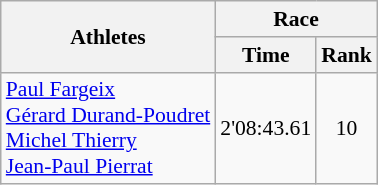<table class="wikitable" border="1" style="font-size:90%">
<tr>
<th rowspan=2>Athletes</th>
<th colspan=2>Race</th>
</tr>
<tr>
<th>Time</th>
<th>Rank</th>
</tr>
<tr>
<td><a href='#'>Paul Fargeix</a><br><a href='#'>Gérard Durand-Poudret</a><br><a href='#'>Michel Thierry</a><br><a href='#'>Jean-Paul Pierrat</a></td>
<td align=center>2'08:43.61</td>
<td align=center>10</td>
</tr>
</table>
